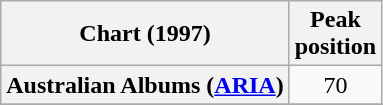<table class="wikitable sortable plainrowheaders" style="text-align:center">
<tr>
<th scope="col">Chart (1997)</th>
<th scope="col">Peak<br>position</th>
</tr>
<tr>
<th scope="row">Australian Albums (<a href='#'>ARIA</a>)</th>
<td>70</td>
</tr>
<tr>
</tr>
<tr>
</tr>
<tr>
</tr>
<tr>
</tr>
</table>
